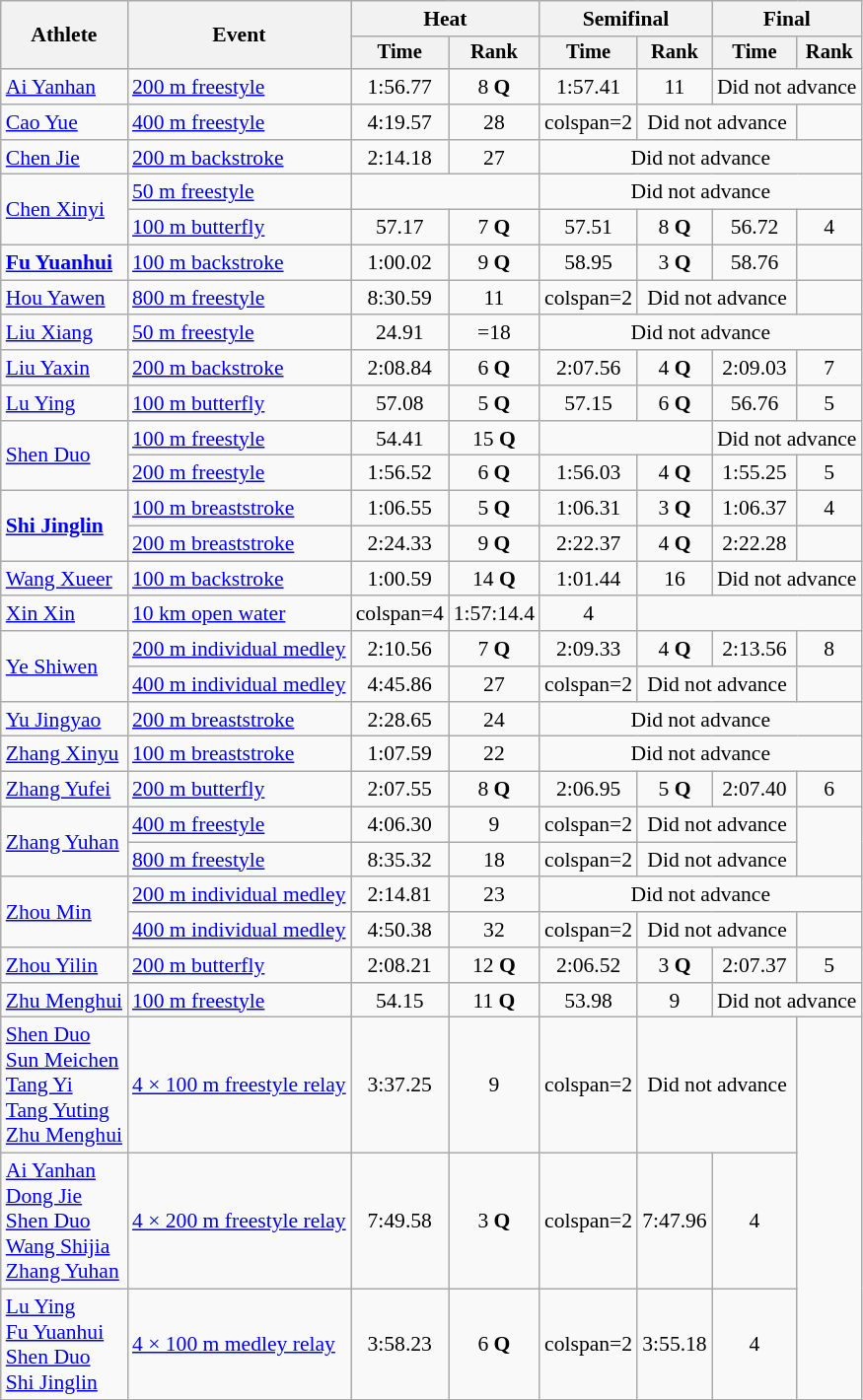<table class=wikitable style="font-size:90%">
<tr>
<th rowspan="2">Athlete</th>
<th rowspan="2">Event</th>
<th colspan="2">Heat</th>
<th colspan="2">Semifinal</th>
<th colspan="2">Final</th>
</tr>
<tr style="font-size:95%">
<th>Time</th>
<th>Rank</th>
<th>Time</th>
<th>Rank</th>
<th>Time</th>
<th>Rank</th>
</tr>
<tr align=center>
<td align=left><a href='#'>Ai Yanhan</a></td>
<td align=left><a href='#'>200 m freestyle</a></td>
<td>1:56.77</td>
<td>8 <strong>Q</strong></td>
<td>1:57.41</td>
<td>11</td>
<td colspan=2>Did not advance</td>
</tr>
<tr align=center>
<td align=left><a href='#'>Cao Yue</a></td>
<td align=left><a href='#'>400 m freestyle</a></td>
<td>4:19.57</td>
<td>28</td>
<td>colspan=2 </td>
<td colspan=2>Did not advance</td>
</tr>
<tr align=center>
<td align=left><a href='#'>Chen Jie</a></td>
<td align=left><a href='#'>200 m backstroke</a></td>
<td>2:14.18</td>
<td>27</td>
<td colspan=4>Did not advance</td>
</tr>
<tr align=center>
<td align=left rowspan=2><a href='#'>Chen Xinyi</a></td>
<td align=left><a href='#'>50 m freestyle</a></td>
<td colspan=2></td>
<td colspan=4>Did not advance</td>
</tr>
<tr align=center>
<td align=left><a href='#'>100 m butterfly</a></td>
<td>57.17</td>
<td>7 <strong>Q</strong></td>
<td>57.51</td>
<td>8 <strong>Q</strong></td>
<td>56.72</td>
<td>4</td>
</tr>
<tr align=center>
<td align=left><strong><a href='#'>Fu Yuanhui</a></strong></td>
<td align=left><a href='#'>100 m backstroke</a></td>
<td>1:00.02</td>
<td>9 <strong>Q</strong></td>
<td>58.95</td>
<td>3 <strong>Q</strong></td>
<td>58.76</td>
<td></td>
</tr>
<tr align=center>
<td align=left><a href='#'>Hou Yawen</a></td>
<td align=left><a href='#'>800 m freestyle</a></td>
<td>8:30.59</td>
<td>11</td>
<td>colspan=2 </td>
<td colspan=2>Did not advance</td>
</tr>
<tr align=center>
<td align=left><a href='#'>Liu Xiang</a></td>
<td align=left><a href='#'>50 m freestyle</a></td>
<td>24.91</td>
<td>=18</td>
<td colspan=4>Did not advance</td>
</tr>
<tr align=center>
<td align=left><a href='#'>Liu Yaxin</a></td>
<td align=left><a href='#'>200 m backstroke</a></td>
<td>2:08.84</td>
<td>6 <strong>Q</strong></td>
<td>2:07.56</td>
<td>4 <strong>Q</strong></td>
<td>2:09.03</td>
<td>7</td>
</tr>
<tr align=center>
<td align=left><a href='#'>Lu Ying</a></td>
<td align=left><a href='#'>100 m butterfly</a></td>
<td>57.08</td>
<td>5 <strong>Q</strong></td>
<td>57.15</td>
<td>6 <strong>Q</strong></td>
<td>56.76</td>
<td>5</td>
</tr>
<tr align=center>
<td align=left rowspan=2><a href='#'>Shen Duo</a></td>
<td align=left><a href='#'>100 m freestyle</a></td>
<td>54.41</td>
<td>15 <strong>Q</strong></td>
<td colspan=2></td>
<td colspan=2>Did not advance</td>
</tr>
<tr align=center>
<td align=left><a href='#'>200 m freestyle</a></td>
<td>1:56.52</td>
<td>6 <strong>Q</strong></td>
<td>1:56.03</td>
<td>4 <strong>Q</strong></td>
<td>1:55.25</td>
<td>5</td>
</tr>
<tr align=center>
<td align=left rowspan=2><strong><a href='#'>Shi Jinglin</a></strong></td>
<td align=left><a href='#'>100 m breaststroke</a></td>
<td>1:06.55</td>
<td>5 <strong>Q</strong></td>
<td>1:06.31</td>
<td>3 <strong>Q</strong></td>
<td>1:06.37</td>
<td>4</td>
</tr>
<tr align=center>
<td align=left><a href='#'>200 m breaststroke</a></td>
<td>2:24.33</td>
<td>9 <strong>Q</strong></td>
<td>2:22.37</td>
<td>4 <strong>Q</strong></td>
<td>2:22.28</td>
<td></td>
</tr>
<tr align=center>
<td align=left><a href='#'>Wang Xueer</a></td>
<td align=left><a href='#'>100 m backstroke</a></td>
<td>1:00.59</td>
<td>14 <strong>Q</strong></td>
<td>1:01.44</td>
<td>16</td>
<td colspan=2>Did not advance</td>
</tr>
<tr align=center>
<td align=left><a href='#'>Xin Xin</a></td>
<td align=left><a href='#'>10 km open water</a></td>
<td>colspan=4 </td>
<td>1:57:14.4</td>
<td>4</td>
</tr>
<tr align=center>
<td align=left rowspan=2><a href='#'>Ye Shiwen</a></td>
<td align=left><a href='#'>200 m individual medley</a></td>
<td>2:10.56</td>
<td>7 <strong>Q</strong></td>
<td>2:09.33</td>
<td>4 <strong>Q</strong></td>
<td>2:13.56</td>
<td>8</td>
</tr>
<tr align=center>
<td align=left><a href='#'>400 m individual medley</a></td>
<td>4:45.86</td>
<td>27</td>
<td>colspan=2 </td>
<td colspan=2>Did not advance</td>
</tr>
<tr align=center>
<td align=left><a href='#'>Yu Jingyao</a></td>
<td align=left><a href='#'>200 m breaststroke</a></td>
<td>2:28.65</td>
<td>24</td>
<td colspan=4>Did not advance</td>
</tr>
<tr align=center>
<td align=left><a href='#'>Zhang Xinyu</a></td>
<td align=left><a href='#'>100 m breaststroke</a></td>
<td>1:07.59</td>
<td>22</td>
<td colspan=4>Did not advance</td>
</tr>
<tr align=center>
<td align=left><a href='#'>Zhang Yufei</a></td>
<td align=left><a href='#'>200 m butterfly</a></td>
<td>2:07.55</td>
<td>8 <strong>Q</strong></td>
<td>2:06.95</td>
<td>5 <strong>Q</strong></td>
<td>2:07.40</td>
<td>6</td>
</tr>
<tr align=center>
<td align=left rowspan=2><a href='#'>Zhang Yuhan</a></td>
<td align=left><a href='#'>400 m freestyle</a></td>
<td>4:06.30</td>
<td>9</td>
<td>colspan=2 </td>
<td colspan=2>Did not advance</td>
</tr>
<tr align=center>
<td align=left><a href='#'>800 m freestyle</a></td>
<td>8:35.32</td>
<td>18</td>
<td>colspan=2 </td>
<td colspan=2>Did not advance</td>
</tr>
<tr align=center>
<td align=left rowspan=2><a href='#'>Zhou Min</a></td>
<td align=left><a href='#'>200 m individual medley</a></td>
<td>2:14.81</td>
<td>23</td>
<td colspan=4>Did not advance</td>
</tr>
<tr align=center>
<td align=left><a href='#'>400 m individual medley</a></td>
<td>4:50.38</td>
<td>32</td>
<td>colspan=2 </td>
<td colspan=2>Did not advance</td>
</tr>
<tr align=center>
<td align=left><a href='#'>Zhou Yilin</a></td>
<td align=left><a href='#'>200 m butterfly</a></td>
<td>2:08.21</td>
<td>12 <strong>Q</strong></td>
<td>2:06.52</td>
<td>3 <strong>Q</strong></td>
<td>2:07.37</td>
<td>5</td>
</tr>
<tr align=center>
<td align=left><a href='#'>Zhu Menghui</a></td>
<td align=left><a href='#'>100 m freestyle</a></td>
<td>54.15</td>
<td>11 <strong>Q</strong></td>
<td>53.98</td>
<td>9</td>
<td colspan=2>Did not advance</td>
</tr>
<tr align=center>
<td align=left><a href='#'>Shen Duo</a><br><a href='#'>Sun Meichen</a><br><a href='#'>Tang Yi</a><br><a href='#'>Tang Yuting</a><br><a href='#'>Zhu Menghui</a></td>
<td align=left><a href='#'>4 × 100 m freestyle relay</a></td>
<td>3:37.25</td>
<td>9</td>
<td>colspan=2 </td>
<td colspan=2>Did not advance</td>
</tr>
<tr align=center>
<td align=left><a href='#'>Ai Yanhan</a><br><a href='#'>Dong Jie</a><br><a href='#'>Shen Duo</a><br><a href='#'>Wang Shijia</a><br><a href='#'>Zhang Yuhan</a></td>
<td align=left><a href='#'>4 × 200 m freestyle relay</a></td>
<td>7:49.58</td>
<td>3 <strong>Q</strong></td>
<td>colspan=2 </td>
<td>7:47.96</td>
<td>4</td>
</tr>
<tr align=center>
<td align=left><a href='#'>Lu Ying</a><br><a href='#'>Fu Yuanhui</a><br><a href='#'>Shen Duo</a><br><a href='#'>Shi Jinglin</a></td>
<td align=left><a href='#'>4 × 100 m medley relay</a></td>
<td>3:58.23</td>
<td>6 <strong>Q</strong></td>
<td>colspan=2 </td>
<td>3:55.18</td>
<td>4</td>
</tr>
</table>
